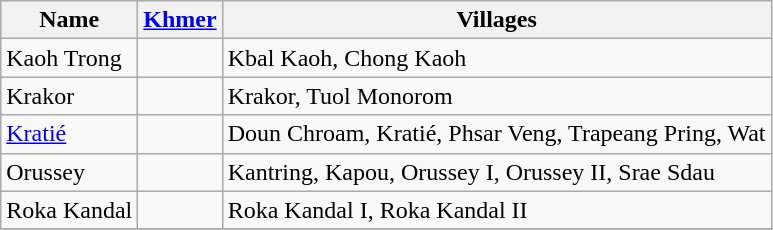<table class="wikitable">
<tr>
<th>Name</th>
<th><a href='#'>Khmer</a></th>
<th>Villages</th>
</tr>
<tr>
<td>Kaoh Trong</td>
<td></td>
<td>Kbal Kaoh, Chong Kaoh</td>
</tr>
<tr>
<td>Krakor</td>
<td></td>
<td>Krakor, Tuol Monorom</td>
</tr>
<tr>
<td><a href='#'>Kratié</a></td>
<td></td>
<td>Doun Chroam, Kratié, Phsar Veng, Trapeang Pring, Wat</td>
</tr>
<tr>
<td>Orussey</td>
<td></td>
<td>Kantring, Kapou, Orussey I, Orussey II, Srae Sdau</td>
</tr>
<tr>
<td>Roka Kandal</td>
<td></td>
<td>Roka Kandal I, Roka Kandal II</td>
</tr>
<tr>
</tr>
</table>
